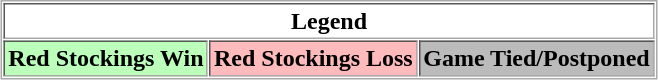<table align="center" border="1" cellpadding="2" cellspacing="1" style="border:1px solid #aaa">
<tr>
<th colspan="3">Legend</th>
</tr>
<tr>
<th bgcolor="bbffbb">Red Stockings Win</th>
<th bgcolor="ffbbbb">Red Stockings Loss</th>
<th bgcolor="bbbbbb">Game Tied/Postponed</th>
</tr>
</table>
